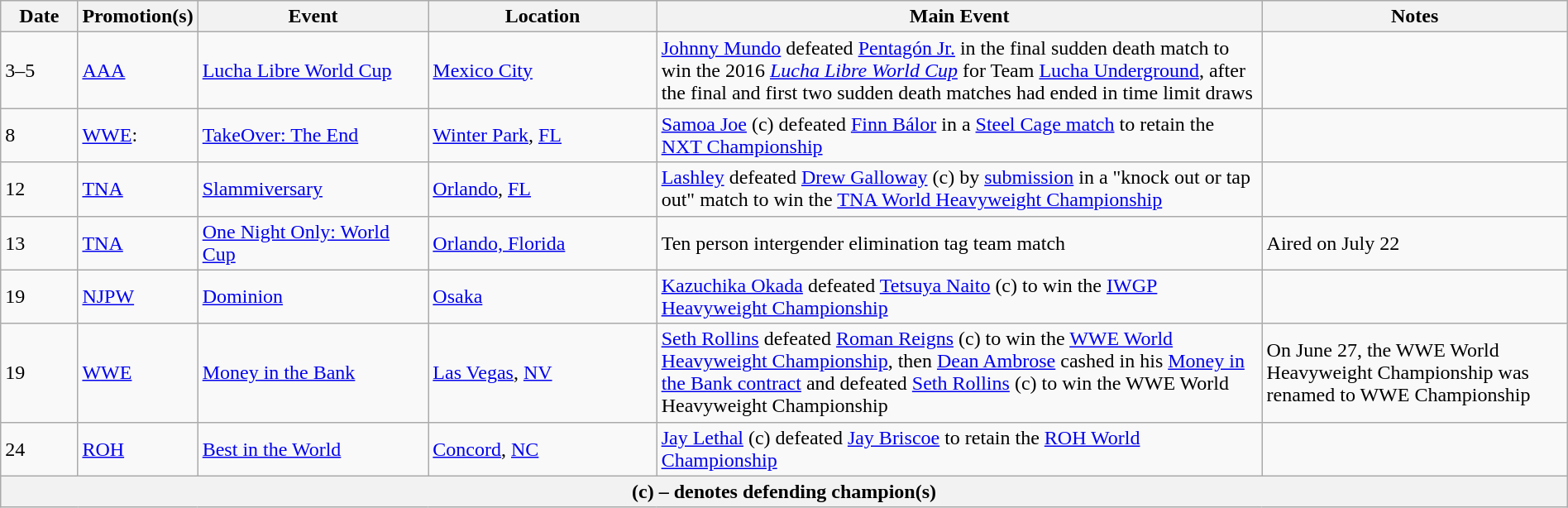<table class="wikitable" style="width:100%;">
<tr>
<th width=5%>Date</th>
<th width=5%>Promotion(s)</th>
<th width=15%>Event</th>
<th width=15%>Location</th>
<th width=40%>Main Event</th>
<th width=20%>Notes</th>
</tr>
<tr>
<td>3–5</td>
<td><a href='#'>AAA</a></td>
<td><a href='#'>Lucha Libre World Cup</a></td>
<td><a href='#'>Mexico City</a></td>
<td><a href='#'>Johnny Mundo</a> defeated <a href='#'>Pentagón Jr.</a> in the final sudden death match to win the 2016 <em><a href='#'>Lucha Libre World Cup</a></em> for Team <a href='#'>Lucha Underground</a>, after the final and first two sudden death matches had ended in time limit draws</td>
<td></td>
</tr>
<tr>
<td>8</td>
<td><a href='#'>WWE</a>:<br></td>
<td><a href='#'>TakeOver: The End</a></td>
<td><a href='#'>Winter Park</a>, <a href='#'>FL</a></td>
<td><a href='#'>Samoa Joe</a> (c) defeated <a href='#'>Finn Bálor</a> in a <a href='#'>Steel Cage match</a> to retain the <a href='#'>NXT Championship</a></td>
<td></td>
</tr>
<tr>
<td>12</td>
<td><a href='#'>TNA</a></td>
<td><a href='#'>Slammiversary</a></td>
<td><a href='#'>Orlando</a>, <a href='#'>FL</a></td>
<td><a href='#'>Lashley</a> defeated <a href='#'>Drew Galloway</a> (c) by <a href='#'>submission</a> in a "knock out or tap out" match to win the <a href='#'>TNA World Heavyweight Championship</a></td>
<td></td>
</tr>
<tr>
<td>13</td>
<td><a href='#'>TNA</a></td>
<td><a href='#'>One Night Only: World Cup</a></td>
<td><a href='#'>Orlando, Florida</a></td>
<td>Ten person intergender elimination tag team match</td>
<td>Aired on July 22</td>
</tr>
<tr>
<td>19</td>
<td><a href='#'>NJPW</a></td>
<td><a href='#'>Dominion</a></td>
<td><a href='#'>Osaka</a></td>
<td><a href='#'>Kazuchika Okada</a> defeated <a href='#'>Tetsuya Naito</a> (c) to win the <a href='#'>IWGP Heavyweight Championship</a></td>
<td></td>
</tr>
<tr>
<td>19</td>
<td><a href='#'>WWE</a></td>
<td><a href='#'>Money in the Bank</a></td>
<td><a href='#'>Las Vegas</a>, <a href='#'>NV</a></td>
<td><a href='#'>Seth Rollins</a> defeated <a href='#'>Roman Reigns</a> (c) to win the <a href='#'>WWE World Heavyweight Championship</a>, then <a href='#'>Dean Ambrose</a> cashed in his <a href='#'>Money in the Bank contract</a> and defeated <a href='#'>Seth Rollins</a> (c) to win the WWE World Heavyweight Championship</td>
<td>On June 27, the WWE World Heavyweight Championship was renamed to WWE Championship</td>
</tr>
<tr>
<td>24</td>
<td><a href='#'>ROH</a></td>
<td><a href='#'>Best in the World</a></td>
<td><a href='#'>Concord</a>, <a href='#'>NC</a></td>
<td><a href='#'>Jay Lethal</a> (c) defeated <a href='#'>Jay Briscoe</a> to retain the <a href='#'>ROH World Championship</a></td>
<td></td>
</tr>
<tr>
<th colspan="6">(c) – denotes defending champion(s)</th>
</tr>
</table>
